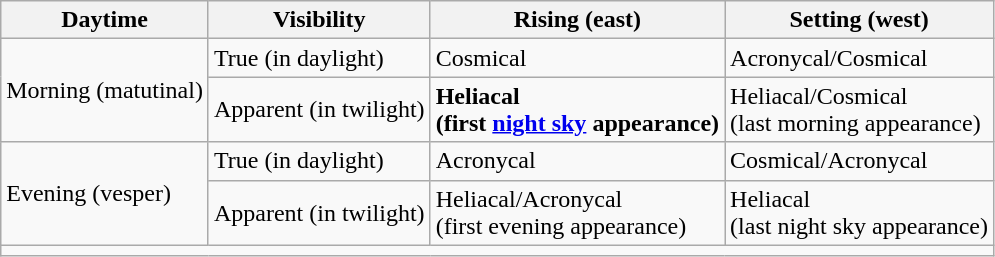<table class="wikitable">
<tr>
<th>Daytime</th>
<th>Visibility</th>
<th>Rising (east)</th>
<th>Setting (west)</th>
</tr>
<tr>
<td rowspan="2">Morning (matutinal)</td>
<td>True (in daylight)</td>
<td>Cosmical</td>
<td>Acronycal/Cosmical</td>
</tr>
<tr>
<td>Apparent (in twilight)</td>
<td><strong>Heliacal <br>(first <a href='#'>night sky</a> appearance)</strong></td>
<td>Heliacal/Cosmical <br>(last morning appearance)</td>
</tr>
<tr>
<td rowspan="2">Evening (vesper)</td>
<td>True (in daylight)</td>
<td>Acronycal</td>
<td>Cosmical/Acronycal</td>
</tr>
<tr>
<td>Apparent (in twilight)</td>
<td>Heliacal/Acronycal <br>(first evening appearance)</td>
<td>Heliacal <br>(last night sky appearance)</td>
</tr>
<tr>
<td colspan="4"></td>
</tr>
</table>
